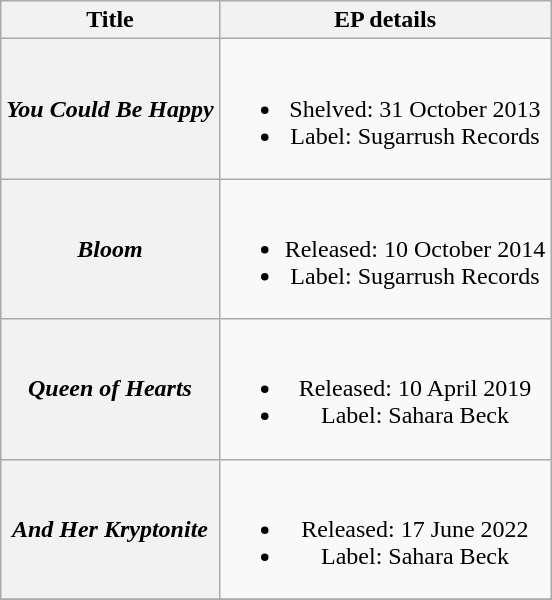<table class="wikitable plainrowheaders" style="text-align:center;">
<tr>
<th>Title</th>
<th>EP details</th>
</tr>
<tr>
<th scope="row"><em>You Could Be Happy</em></th>
<td><br><ul><li>Shelved: 31 October 2013</li><li>Label: Sugarrush Records</li></ul></td>
</tr>
<tr>
<th scope="row"><em>Bloom</em></th>
<td><br><ul><li>Released: 10 October 2014</li><li>Label: Sugarrush Records</li></ul></td>
</tr>
<tr>
<th scope="row"><em>Queen of Hearts</em></th>
<td><br><ul><li>Released: 10 April 2019</li><li>Label: Sahara Beck</li></ul></td>
</tr>
<tr>
<th scope="row"><em>And Her Kryptonite</em></th>
<td><br><ul><li>Released: 17 June 2022</li><li>Label: Sahara Beck</li></ul></td>
</tr>
<tr>
</tr>
</table>
